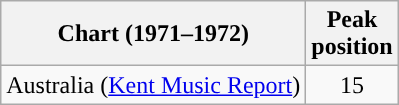<table class="wikitable">
<tr>
<th scope="col">Chart (1971–1972)</th>
<th>Peak<br>position</th>
</tr>
<tr>
<td>Australia (<a href='#'>Kent Music Report</a>)</td>
<td style="text-align:center;">15</td>
</tr>
</table>
